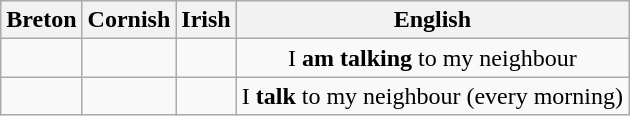<table class="wikitable" style="text-align: center;">
<tr>
<th>Breton</th>
<th>Cornish</th>
<th>Irish</th>
<th>English</th>
</tr>
<tr>
<td></td>
<td></td>
<td></td>
<td>I <strong>am talking</strong> to my neighbour</td>
</tr>
<tr>
<td></td>
<td></td>
<td></td>
<td>I <strong>talk</strong> to my neighbour (every morning)</td>
</tr>
</table>
